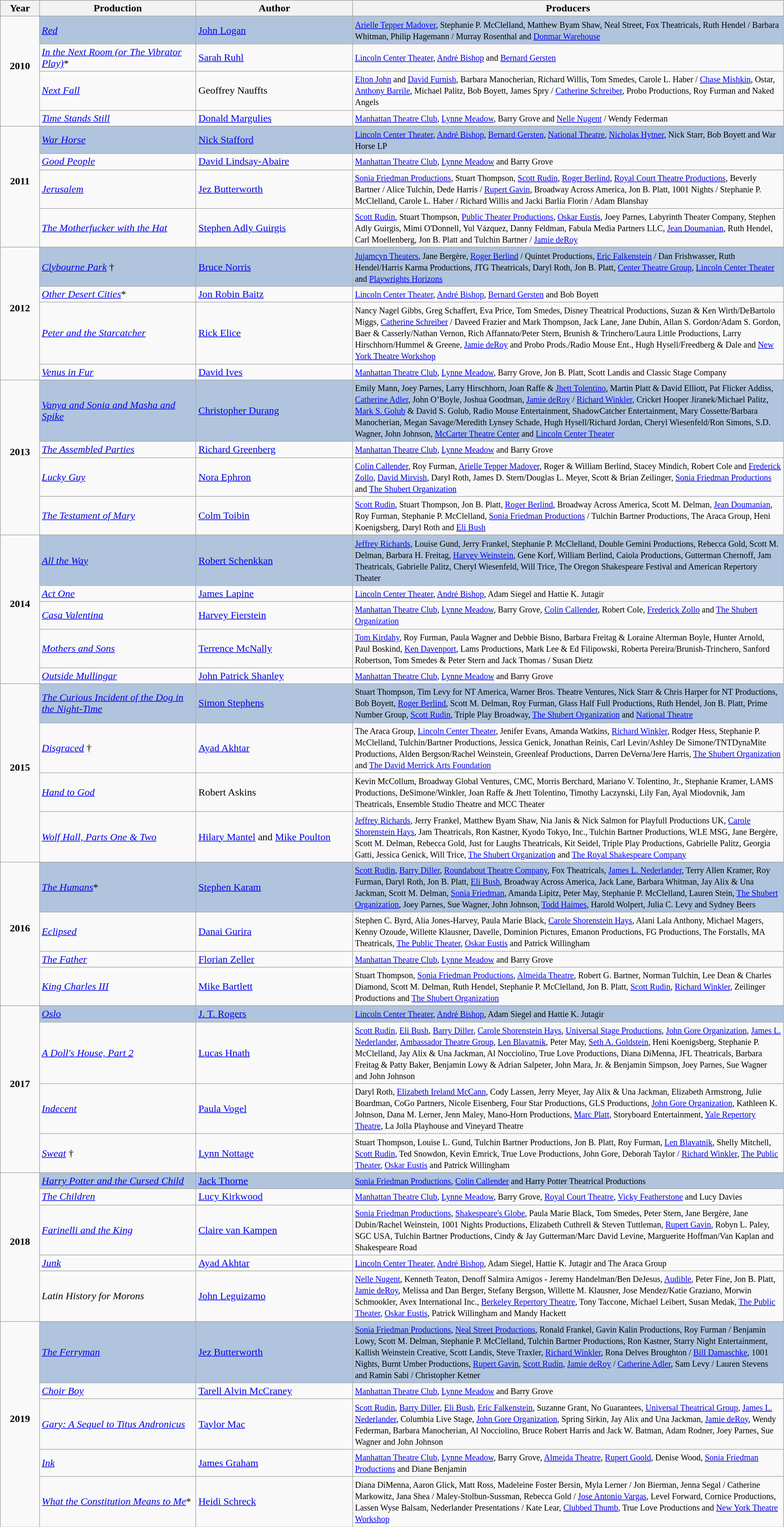<table class="wikitable" style="width:98%;">
<tr style="background:#bebebe;">
<th style="width:5%;">Year</th>
<th style="width:20%;">Production</th>
<th style="width:20%;">Author</th>
<th style="width:55%;">Producers</th>
</tr>
<tr>
<td rowspan="5" align="center"><strong>2010</strong><br><br></td>
</tr>
<tr style="background:#B0C4DE">
<td><em><a href='#'>Red</a></em></td>
<td><a href='#'>John Logan</a></td>
<td><small><a href='#'>Arielle Tepper Madover</a>, Stephanie P. McClelland, Matthew Byam Shaw, Neal Street, Fox Theatricals, Ruth Hendel / Barbara Whitman, Philip Hagemann / Murray Rosenthal and <a href='#'>Donmar Warehouse</a></small></td>
</tr>
<tr>
<td><em><a href='#'>In the Next Room (or The Vibrator Play)</a></em>*</td>
<td><a href='#'>Sarah Ruhl</a></td>
<td><small><a href='#'>Lincoln Center Theater</a>, <a href='#'>André Bishop</a> and <a href='#'>Bernard Gersten</a></small></td>
</tr>
<tr>
<td><em><a href='#'>Next Fall</a></em></td>
<td>Geoffrey Nauffts</td>
<td><small><a href='#'>Elton John</a> and <a href='#'>David Furnish</a>, Barbara Manocherian, Richard Willis, Tom Smedes, Carole L. Haber / <a href='#'>Chase Mishkin</a>, Ostar, <a href='#'>Anthony Barrile</a>, Michael Palitz, Bob Boyett, James Spry / <a href='#'>Catherine Schreiber</a>, Probo Productions, Roy Furman and Naked Angels</small></td>
</tr>
<tr>
<td><em><a href='#'>Time Stands Still</a></em></td>
<td><a href='#'>Donald Margulies</a></td>
<td><small><a href='#'>Manhattan Theatre Club</a>, <a href='#'>Lynne Meadow</a>, Barry Grove and <a href='#'>Nelle Nugent</a> / Wendy Federman</small></td>
</tr>
<tr>
<td rowspan="5" align="center"><strong>2011</strong><br><br></td>
</tr>
<tr style="background:#B0C4DE">
<td><em><a href='#'>War Horse</a></em></td>
<td><a href='#'>Nick Stafford</a></td>
<td><small><a href='#'>Lincoln Center Theater</a>, <a href='#'>André Bishop</a>, <a href='#'>Bernard Gersten</a>, <a href='#'>National Theatre</a>, <a href='#'>Nicholas Hytner</a>, Nick Starr, Bob Boyett and War Horse LP</small></td>
</tr>
<tr>
<td><em><a href='#'>Good People</a></em></td>
<td><a href='#'>David Lindsay-Abaire</a></td>
<td><small><a href='#'>Manhattan Theatre Club</a>, <a href='#'>Lynne Meadow</a> and Barry Grove</small></td>
</tr>
<tr>
<td><em><a href='#'>Jerusalem</a></em></td>
<td><a href='#'>Jez Butterworth</a></td>
<td><small><a href='#'>Sonia Friedman Productions</a>, Stuart Thompson, <a href='#'>Scott Rudin</a>, <a href='#'>Roger Berlind</a>, <a href='#'>Royal Court Theatre Productions</a>, Beverly Bartner / Alice Tulchin, Dede Harris / <a href='#'>Rupert Gavin</a>, Broadway Across America, Jon B. Platt, 1001 Nights / Stephanie P. McClelland, Carole L. Haber / Richard Willis and Jacki Barlia Florin / Adam Blanshay</small></td>
</tr>
<tr>
<td><em><a href='#'>The Motherfucker with the Hat</a></em></td>
<td><a href='#'>Stephen Adly Guirgis</a></td>
<td><small><a href='#'>Scott Rudin</a>, Stuart Thompson, <a href='#'>Public Theater Productions</a>, <a href='#'>Oskar Eustis</a>, Joey Parnes, Labyrinth Theater Company, Stephen Adly Guirgis, Mimi O'Donnell, Yul Vázquez, Danny Feldman, Fabula Media Partners LLC, <a href='#'>Jean Doumanian</a>, Ruth Hendel, Carl Moellenberg, Jon B. Platt and Tulchin Bartner / <a href='#'>Jamie deRoy</a></small></td>
</tr>
<tr>
<td rowspan="5" align="center"><strong>2012</strong><br><br></td>
</tr>
<tr style="background:#B0C4DE">
<td><em><a href='#'>Clybourne Park</a></em> †</td>
<td><a href='#'>Bruce Norris</a></td>
<td><small><a href='#'>Jujamcyn Theaters</a>, Jane Bergère, <a href='#'>Roger Berlind</a> / Quintet Productions, <a href='#'>Eric Falkenstein</a> / Dan Frishwasser, Ruth Hendel/Harris Karma Productions, JTG Theatricals, Daryl Roth, Jon B. Platt, <a href='#'>Center Theatre Group</a>, <a href='#'>Lincoln Center Theater</a> and <a href='#'>Playwrights Horizons</a></small></td>
</tr>
<tr>
<td><em><a href='#'>Other Desert Cities</a></em>*</td>
<td><a href='#'>Jon Robin Baitz</a></td>
<td><small><a href='#'>Lincoln Center Theater</a>, <a href='#'>André Bishop</a>, <a href='#'>Bernard Gersten</a> and Bob Boyett</small></td>
</tr>
<tr>
<td><em><a href='#'>Peter and the Starcatcher</a></em></td>
<td><a href='#'>Rick Elice</a></td>
<td><small>Nancy Nagel Gibbs, Greg Schaffert, Eva Price, Tom Smedes, Disney Theatrical Productions, Suzan & Ken Wirth/DeBartolo Miggs, <a href='#'>Catherine Schreiber</a> / Daveed Frazier and Mark Thompson, Jack Lane, Jane Dubin, Allan S. Gordon/Adam S. Gordon, Baer & Casserly/Nathan Vernon, Rich Affannato/Peter Stern, Brunish & Trinchero/Laura Little Productions, Larry Hirschhorn/Hummel & Greene, <a href='#'>Jamie deRoy</a> and Probo Prods./Radio Mouse Ent., Hugh Hysell/Freedberg & Dale and <a href='#'>New York Theatre Workshop</a></small></td>
</tr>
<tr>
<td><em><a href='#'>Venus in Fur</a></em></td>
<td><a href='#'>David Ives</a></td>
<td><small><a href='#'>Manhattan Theatre Club</a>, <a href='#'>Lynne Meadow</a>, Barry Grove, Jon B. Platt, Scott Landis and Classic Stage Company</small></td>
</tr>
<tr>
<td rowspan="5" align="center"><strong>2013</strong><br><br></td>
</tr>
<tr style="background:#B0C4DE">
<td><em><a href='#'>Vanya and Sonia and Masha and Spike</a></em></td>
<td><a href='#'>Christopher Durang</a></td>
<td><small>Emily Mann, Joey Parnes, Larry Hirschhorn, Joan Raffe & <a href='#'>Jhett Tolentino</a>, Martin Platt & David Elliott, Pat Flicker Addiss, <a href='#'>Catherine Adler</a>, John O’Boyle, Joshua Goodman, <a href='#'>Jamie deRoy</a> / <a href='#'>Richard Winkler</a>, Cricket Hooper Jiranek/Michael Palitz, <a href='#'>Mark S. Golub</a> & David S. Golub, Radio Mouse Entertainment, ShadowCatcher Entertainment, Mary Cossette/Barbara Manocherian, Megan Savage/Meredith Lynsey Schade, Hugh Hysell/Richard Jordan, Cheryl Wiesenfeld/Ron Simons, S.D. Wagner, John Johnson, <a href='#'>McCarter Theatre Center</a> and <a href='#'>Lincoln Center Theater</a></small></td>
</tr>
<tr>
<td><em><a href='#'>The Assembled Parties</a></em></td>
<td><a href='#'>Richard Greenberg</a></td>
<td><small><a href='#'>Manhattan Theatre Club</a>, <a href='#'>Lynne Meadow</a> and Barry Grove</small></td>
</tr>
<tr>
<td><em><a href='#'>Lucky Guy</a></em></td>
<td><a href='#'>Nora Ephron</a></td>
<td><small><a href='#'>Colin Callender</a>, Roy Furman, <a href='#'>Arielle Tepper Madover</a>, Roger & William Berlind, Stacey Mindich, Robert Cole and <a href='#'>Frederick Zollo</a>, <a href='#'>David Mirvish</a>, Daryl Roth, James D. Stern/Douglas L. Meyer, Scott & Brian Zeilinger, <a href='#'>Sonia Friedman Productions</a> and <a href='#'>The Shubert Organization</a></small></td>
</tr>
<tr>
<td><em><a href='#'>The Testament of Mary</a></em></td>
<td><a href='#'>Colm Toibin</a></td>
<td><small><a href='#'>Scott Rudin</a>, Stuart Thompson, Jon B. Platt, <a href='#'>Roger Berlind</a>, Broadway Across America, Scott M. Delman, <a href='#'>Jean Doumanian</a>, Roy Furman, Stephanie P. McClelland, <a href='#'>Sonia Friedman Productions</a> / Tulchin Bartner Productions, The Araca Group, Heni Koenigsberg, Daryl Roth and <a href='#'>Eli Bush</a></small></td>
</tr>
<tr>
<td rowspan="6" align="center"><strong>2014</strong><br><br></td>
</tr>
<tr style="background:#B0C4DE">
<td><em><a href='#'>All the Way</a></em></td>
<td><a href='#'>Robert Schenkkan</a></td>
<td><small><a href='#'>Jeffrey Richards</a>, Louise Gund, Jerry Frankel, Stephanie P. McClelland, Double Gemini Productions, Rebecca Gold, Scott M. Delman, Barbara H. Freitag, <a href='#'>Harvey Weinstein</a>, Gene Korf, William Berlind, Caiola Productions, Gutterman Chernoff, Jam Theatricals, Gabrielle Palitz, Cheryl Wiesenfeld, Will Trice, The Oregon Shakespeare Festival and American Repertory Theater</small></td>
</tr>
<tr>
<td><em><a href='#'>Act One</a></em></td>
<td><a href='#'>James Lapine</a></td>
<td><small><a href='#'>Lincoln Center Theater</a>, <a href='#'>André Bishop</a>, Adam Siegel and Hattie K. Jutagir</small></td>
</tr>
<tr>
<td><em><a href='#'>Casa Valentina</a></em></td>
<td><a href='#'>Harvey Fierstein</a></td>
<td><small><a href='#'>Manhattan Theatre Club</a>, <a href='#'>Lynne Meadow</a>, Barry Grove, <a href='#'>Colin Callender</a>, Robert Cole, <a href='#'>Frederick Zollo</a> and <a href='#'>The Shubert Organization</a></small></td>
</tr>
<tr>
<td><em><a href='#'>Mothers and Sons</a></em></td>
<td><a href='#'>Terrence McNally</a></td>
<td><small><a href='#'>Tom Kirdahy</a>, Roy Furman, Paula Wagner and Debbie Bisno, Barbara Freitag & Loraine Alterman Boyle, Hunter Arnold, Paul Boskind, <a href='#'>Ken Davenport</a>, Lams Productions, Mark Lee & Ed Filipowski, Roberta Pereira/Brunish-Trinchero, Sanford Robertson, Tom Smedes & Peter Stern and Jack Thomas / Susan Dietz</small></td>
</tr>
<tr>
<td><em><a href='#'>Outside Mullingar</a></em></td>
<td><a href='#'>John Patrick Shanley</a></td>
<td><small><a href='#'>Manhattan Theatre Club</a>, <a href='#'>Lynne Meadow</a> and Barry Grove</small></td>
</tr>
<tr>
<td rowspan="5" align="center"><strong>2015</strong><br><br></td>
</tr>
<tr style="background:#B0C4DE">
<td><em><a href='#'>The Curious Incident of the Dog in the Night-Time</a></em></td>
<td><a href='#'>Simon Stephens</a></td>
<td><small>Stuart Thompson, Tim Levy for NT America, Warner Bros. Theatre Ventures, Nick Starr & Chris Harper for NT Productions, Bob Boyett, <a href='#'>Roger Berlind</a>, Scott M. Delman, Roy Furman, Glass Half Full Productions, Ruth Hendel, Jon B. Platt, Prime Number Group, <a href='#'>Scott Rudin</a>, Triple Play Broadway, <a href='#'>The Shubert Organization</a> and <a href='#'>National Theatre</a></small></td>
</tr>
<tr>
<td><em><a href='#'>Disgraced</a></em> †</td>
<td><a href='#'>Ayad Akhtar</a></td>
<td><small>The Araca Group, <a href='#'>Lincoln Center Theater</a>, Jenifer Evans, Amanda Watkins, <a href='#'>Richard Winkler</a>, Rodger Hess, Stephanie P. McClelland, Tulchin/Bartner Productions, Jessica Genick, Jonathan Reinis, Carl Levin/Ashley De Simone/TNTDynaMite Productions, Alden Bergson/Rachel Weinstein, Greenleaf Productions, Darren DeVerna/Jere Harris, <a href='#'>The Shubert Organization</a> and <a href='#'>The David Merrick Arts Foundation</a></small></td>
</tr>
<tr>
<td><em><a href='#'>Hand to God</a></em></td>
<td>Robert Askins</td>
<td><small>Kevin McCollum, Broadway Global Ventures, CMC, Morris Berchard, Mariano V. Tolentino, Jr., Stephanie Kramer, LAMS Productions, DeSimone/Winkler, Joan Raffe & Jhett Tolentino, Timothy Laczynski, Lily Fan, Ayal Miodovnik, Jam Theatricals, Ensemble Studio Theatre and MCC Theater</small></td>
</tr>
<tr>
<td><em><a href='#'>Wolf Hall, Parts One & Two</a></em></td>
<td><a href='#'>Hilary Mantel</a> and <a href='#'>Mike Poulton</a></td>
<td><small><a href='#'>Jeffrey Richards</a>, Jerry Frankel, Matthew Byam Shaw, Nia Janis & Nick Salmon for Playfull Productions UK, <a href='#'>Carole Shorenstein Hays</a>, Jam Theatricals, Ron Kastner, Kyodo Tokyo, Inc., Tulchin Bartner Productions, WLE MSG, Jane Bergère, Scott M. Delman, Rebecca Gold, Just for Laughs Theatricals, Kit Seidel, Triple Play Productions, Gabrielle Palitz, Georgia Gatti, Jessica Genick, Will Trice, <a href='#'>The Shubert Organization</a> and <a href='#'>The Royal Shakespeare Company</a></small></td>
</tr>
<tr>
<td rowspan="5" align="center"><strong>2016</strong><br><br></td>
</tr>
<tr style="background:#B0C4DE">
<td><em><a href='#'>The Humans</a></em>*</td>
<td><a href='#'>Stephen Karam</a></td>
<td><small><a href='#'>Scott Rudin</a>, <a href='#'>Barry Diller</a>, <a href='#'>Roundabout Theatre Company</a>, Fox Theatricals, <a href='#'>James L. Nederlander</a>, Terry Allen Kramer, Roy Furman, Daryl Roth, Jon B. Platt, <a href='#'>Eli Bush</a>, Broadway Across America, Jack Lane, Barbara Whitman, Jay Alix & Una Jackman, Scott M. Delman, <a href='#'>Sonia Friedman</a>, Amanda Lipitz, Peter May, Stephanie P. McClelland, Lauren Stein, <a href='#'>The Shubert Organization</a>, Joey Parnes, Sue Wagner, John Johnson, <a href='#'>Todd Haimes</a>, Harold Wolpert, Julia C. Levy and Sydney Beers</small></td>
</tr>
<tr>
<td><em><a href='#'>Eclipsed</a></em></td>
<td><a href='#'>Danai Gurira</a></td>
<td><small>Stephen C. Byrd, Alia Jones-Harvey, Paula Marie Black, <a href='#'>Carole Shorenstein Hays</a>, Alani Lala Anthony, Michael Magers, Kenny Ozoude, Willette Klausner, Davelle, Dominion Pictures, Emanon Productions, FG Productions, The Forstalls, MA Theatricals, <a href='#'>The Public Theater</a>, <a href='#'>Oskar Eustis</a> and Patrick Willingham</small></td>
</tr>
<tr>
<td><em><a href='#'>The Father</a></em></td>
<td><a href='#'>Florian Zeller</a></td>
<td><small><a href='#'>Manhattan Theatre Club</a>, <a href='#'>Lynne Meadow</a> and Barry Grove</small></td>
</tr>
<tr>
<td><em><a href='#'>King Charles III</a></em></td>
<td><a href='#'>Mike Bartlett</a></td>
<td><small>Stuart Thompson, <a href='#'>Sonia Friedman Productions</a>, <a href='#'>Almeida Theatre</a>, Robert G. Bartner, Norman Tulchin, Lee Dean & Charles Diamond, Scott M. Delman, Ruth Hendel, Stephanie P. McClelland, Jon B. Platt, <a href='#'>Scott Rudin</a>, <a href='#'>Richard Winkler</a>, Zeilinger Productions and <a href='#'>The Shubert Organization</a></small></td>
</tr>
<tr>
<td rowspan="5" align="center"><strong>2017</strong><br><br></td>
</tr>
<tr style="background:#B0C4DE">
<td><em><a href='#'>Oslo</a></em></td>
<td><a href='#'>J. T. Rogers</a></td>
<td><small><a href='#'>Lincoln Center Theater</a>, <a href='#'>André Bishop</a>, Adam Siegel and Hattie K. Jutagir</small></td>
</tr>
<tr>
<td><em><a href='#'>A Doll's House, Part 2</a></em></td>
<td><a href='#'>Lucas Hnath</a></td>
<td><small><a href='#'>Scott Rudin</a>, <a href='#'>Eli Bush</a>, <a href='#'>Barry Diller</a>, <a href='#'>Carole Shorenstein Hays</a>, <a href='#'>Universal Stage Productions</a>, <a href='#'>John Gore Organization</a>, <a href='#'>James L. Nederlander</a>, <a href='#'>Ambassador Theatre Group</a>, <a href='#'>Len Blavatnik</a>, Peter May, <a href='#'>Seth A. Goldstein</a>, Heni Koenigsberg, Stephanie P. McClelland, Jay Alix & Una Jackman, Al Nocciolino, True Love Productions, Diana DiMenna, JFL Theatricals, Barbara Freitag & Patty Baker, Benjamin Lowy & Adrian Salpeter, John Mara, Jr. & Benjamin Simpson, Joey Parnes, Sue Wagner and John Johnson</small></td>
</tr>
<tr>
<td><em><a href='#'>Indecent</a></em></td>
<td><a href='#'>Paula Vogel</a></td>
<td><small>Daryl Roth, <a href='#'>Elizabeth Ireland McCann</a>, Cody Lassen, Jerry Meyer, Jay Alix & Una Jackman, Elizabeth Armstrong, Julie Boardman, CoGo Partners, Nicole Eisenberg, Four Star Productions, GLS Productions, <a href='#'>John Gore Organization</a>, Kathleen K. Johnson, Dana M. Lerner, Jenn Maley, Mano-Horn Productions, <a href='#'>Marc Platt</a>, Storyboard Entertainment, <a href='#'>Yale Repertory Theatre</a>, La Jolla Playhouse and Vineyard Theatre</small></td>
</tr>
<tr>
<td><em><a href='#'>Sweat</a></em> †</td>
<td><a href='#'>Lynn Nottage</a></td>
<td><small>Stuart Thompson, Louise L. Gund, Tulchin Bartner Productions, Jon B. Platt, Roy Furman, <a href='#'>Len Blavatnik</a>, Shelly Mitchell, <a href='#'>Scott Rudin</a>, Ted Snowdon, Kevin Emrick, True Love Productions, John Gore, Deborah Taylor / <a href='#'>Richard Winkler</a>, <a href='#'>The Public Theater</a>, <a href='#'>Oskar Eustis</a> and Patrick Willingham</small></td>
</tr>
<tr>
<td rowspan="6" align="center"><strong>2018</strong><br><br></td>
</tr>
<tr style="background:#B0C4DE">
<td><em><a href='#'>Harry Potter and the Cursed Child</a></em></td>
<td><a href='#'>Jack Thorne</a></td>
<td><small><a href='#'>Sonia Friedman Productions</a>, <a href='#'>Colin Callender</a> and Harry Potter Theatrical Productions</small></td>
</tr>
<tr>
<td><em><a href='#'>The Children</a></em></td>
<td><a href='#'>Lucy Kirkwood</a></td>
<td><small><a href='#'>Manhattan Theatre Club</a>, <a href='#'>Lynne Meadow</a>, Barry Grove, <a href='#'>Royal Court Theatre</a>, <a href='#'>Vicky Featherstone</a> and Lucy Davies</small></td>
</tr>
<tr>
<td><em><a href='#'>Farinelli and the King</a></em></td>
<td><a href='#'>Claire van Kampen</a></td>
<td><small><a href='#'>Sonia Friedman Productions</a>, <a href='#'>Shakespeare's Globe</a>, Paula Marie Black, Tom Smedes, Peter Stern, Jane Bergère, Jane Dubin/Rachel Weinstein, 1001 Nights Productions, Elizabeth Cuthrell & Steven Tuttleman, <a href='#'>Rupert Gavin</a>, Robyn L. Paley, SGC USA, Tulchin Bartner Productions, Cindy & Jay Gutterman/Marc David Levine, Marguerite Hoffman/Van Kaplan and Shakespeare Road</small></td>
</tr>
<tr>
<td><em><a href='#'>Junk</a></em></td>
<td><a href='#'>Ayad Akhtar</a></td>
<td><small><a href='#'>Lincoln Center Theater</a>, <a href='#'>André Bishop</a>, Adam Siegel, Hattie K. Jutagir and The Araca Group</small></td>
</tr>
<tr>
<td><em>Latin History for Morons</em></td>
<td><a href='#'>John Leguizamo</a></td>
<td><small><a href='#'>Nelle Nugent</a>, Kenneth Teaton, Denoff Salmira Amigos - Jeremy Handelman/Ben DeJesus, <a href='#'>Audible</a>, Peter Fine, Jon B. Platt, <a href='#'>Jamie deRoy</a>, Melissa and Dan Berger, Stefany Bergson, Willette M. Klausner, Jose Mendez/Katie Graziano, Morwin Schmookler, Avex International Inc., <a href='#'>Berkeley Repertory Theatre</a>, Tony Taccone, Michael Leibert, Susan Medak, <a href='#'>The Public Theater</a>, <a href='#'>Oskar Eustis</a>, Patrick Willingham and Mandy Hackett</small></td>
</tr>
<tr>
<td rowspan="6" align="center"><strong>2019</strong><br><br></td>
</tr>
<tr style="background:#B0C4DE">
<td><em><a href='#'>The Ferryman</a></em></td>
<td><a href='#'>Jez Butterworth</a></td>
<td><small><a href='#'>Sonia Friedman Productions</a>, <a href='#'>Neal Street Productions</a>, Ronald Frankel, Gavin Kalin Productions, Roy Furman / Benjamin Lowy, Scott M. Delman, Stephanie P. McClelland, Tulchin Bartner Productions, Ron Kastner, Starry Night Entertainment, Kallish Weinstein Creative, Scott Landis, Steve Traxler, <a href='#'>Richard Winkler</a>, Rona Delves Broughton / <a href='#'>Bill Damaschke</a>, 1001 Nights, Burnt Umber Productions, <a href='#'>Rupert Gavin</a>, <a href='#'>Scott Rudin</a>, <a href='#'>Jamie deRoy</a> / <a href='#'>Catherine Adler</a>, Sam Levy / Lauren Stevens and Ramin Sabi / Christopher Ketner</small></td>
</tr>
<tr>
<td><em><a href='#'>Choir Boy</a></em></td>
<td><a href='#'>Tarell Alvin McCraney</a></td>
<td><small><a href='#'>Manhattan Theatre Club</a>, <a href='#'>Lynne Meadow</a> and Barry Grove</small></td>
</tr>
<tr>
<td><em><a href='#'>Gary: A Sequel to Titus Andronicus</a></em></td>
<td><a href='#'>Taylor Mac</a></td>
<td><small><a href='#'>Scott Rudin</a>, <a href='#'>Barry Diller</a>, <a href='#'>Eli Bush</a>, <a href='#'>Eric Falkenstein</a>, Suzanne Grant, No Guarantees, <a href='#'>Universal Theatrical Group</a>, <a href='#'>James L. Nederlander</a>, Columbia Live Stage, <a href='#'>John Gore Organization</a>, Spring Sirkin, Jay Alix and Una Jackman, <a href='#'>Jamie deRoy</a>, Wendy Federman, Barbara Manocherian, Al Nocciolino, Bruce Robert Harris and Jack W. Batman, Adam Rodner, Joey Parnes, Sue Wagner and John Johnson</small></td>
</tr>
<tr>
<td><em><a href='#'>Ink</a></em></td>
<td><a href='#'>James Graham</a></td>
<td><small><a href='#'>Manhattan Theatre Club</a>, <a href='#'>Lynne Meadow</a>, Barry Grove, <a href='#'>Almeida Theatre</a>, <a href='#'>Rupert Goold</a>, Denise Wood, <a href='#'>Sonia Friedman Productions</a> and Diane Benjamin</small></td>
</tr>
<tr>
<td><em><a href='#'>What the Constitution Means to Me</a></em>*</td>
<td><a href='#'>Heidi Schreck</a></td>
<td><small>Diana DiMenna, Aaron Glick, Matt Ross, Madeleine Foster Bersin, Myla Lerner / Jon Bierman, Jenna Segal / Catherine Markowitz, Jana Shea / Maley-Stolbun-Sussman, Rebecca Gold / <a href='#'>Jose Antonio Vargas</a>, Level Forward, Cornice Productions, Lassen Wyse Balsam, Nederlander Presentations / Kate Lear, <a href='#'>Clubbed Thumb</a>, True Love Productions and <a href='#'>New York Theatre Workshop</a></small></td>
</tr>
</table>
